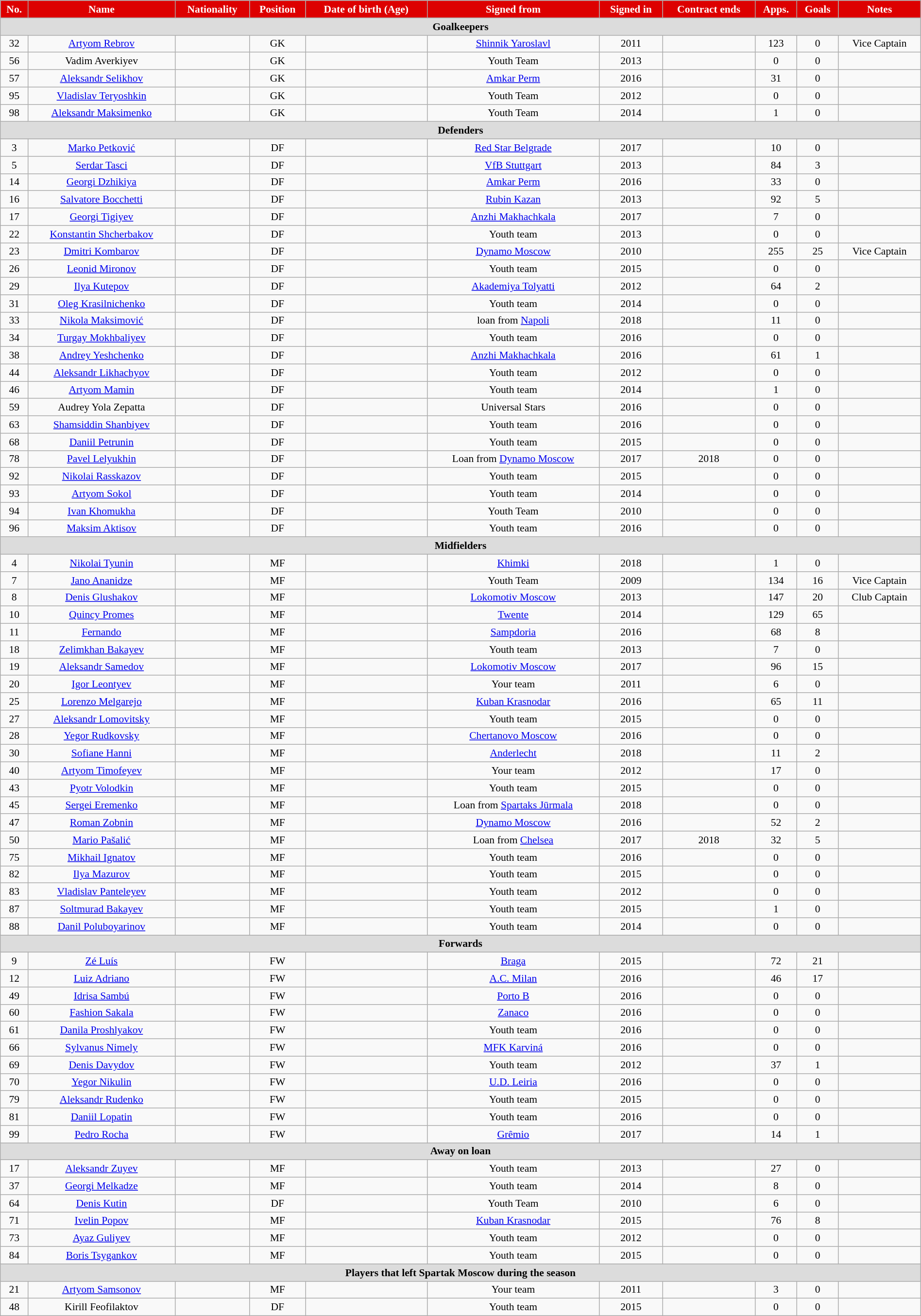<table class="wikitable"  style="text-align:center; font-size:90%; width:100%;">
<tr>
<th style="background:#DD0000; color:white; text-align:center;">No.</th>
<th style="background:#DD0000; color:white; text-align:center;">Name</th>
<th style="background:#DD0000; color:white; text-align:center;">Nationality</th>
<th style="background:#DD0000; color:white; text-align:center;">Position</th>
<th style="background:#DD0000; color:white; text-align:center;">Date of birth (Age)</th>
<th style="background:#DD0000; color:white; text-align:center;">Signed from</th>
<th style="background:#DD0000; color:white; text-align:center;">Signed in</th>
<th style="background:#DD0000; color:white; text-align:center;">Contract ends</th>
<th style="background:#DD0000; color:white; text-align:center;">Apps.</th>
<th style="background:#DD0000; color:white; text-align:center;">Goals</th>
<th style="background:#DD0000; color:white; text-align:center;">Notes</th>
</tr>
<tr>
<th colspan="12"  style="background:#dcdcdc; text-align:center;">Goalkeepers</th>
</tr>
<tr>
<td>32</td>
<td><a href='#'>Artyom Rebrov</a></td>
<td></td>
<td>GK</td>
<td></td>
<td><a href='#'>Shinnik Yaroslavl</a></td>
<td>2011</td>
<td></td>
<td>123</td>
<td>0</td>
<td>Vice Captain</td>
</tr>
<tr>
<td>56</td>
<td>Vadim Averkiyev</td>
<td></td>
<td>GK</td>
<td></td>
<td>Youth Team</td>
<td>2013</td>
<td></td>
<td>0</td>
<td>0</td>
<td></td>
</tr>
<tr>
<td>57</td>
<td><a href='#'>Aleksandr Selikhov</a></td>
<td></td>
<td>GK</td>
<td></td>
<td><a href='#'>Amkar Perm</a></td>
<td>2016</td>
<td></td>
<td>31</td>
<td>0</td>
<td></td>
</tr>
<tr>
<td>95</td>
<td><a href='#'>Vladislav Teryoshkin</a></td>
<td></td>
<td>GK</td>
<td></td>
<td>Youth Team</td>
<td>2012</td>
<td></td>
<td>0</td>
<td>0</td>
<td></td>
</tr>
<tr>
<td>98</td>
<td><a href='#'>Aleksandr Maksimenko</a></td>
<td></td>
<td>GK</td>
<td></td>
<td>Youth Team</td>
<td>2014</td>
<td></td>
<td>1</td>
<td>0</td>
<td></td>
</tr>
<tr>
<th colspan="12"  style="background:#dcdcdc; text-align:center;">Defenders</th>
</tr>
<tr>
<td>3</td>
<td><a href='#'>Marko Petković</a></td>
<td></td>
<td>DF</td>
<td></td>
<td><a href='#'>Red Star Belgrade</a></td>
<td>2017</td>
<td></td>
<td>10</td>
<td>0</td>
<td></td>
</tr>
<tr>
<td>5</td>
<td><a href='#'>Serdar Tasci</a></td>
<td></td>
<td>DF</td>
<td></td>
<td><a href='#'>VfB Stuttgart</a></td>
<td>2013</td>
<td></td>
<td>84</td>
<td>3</td>
<td></td>
</tr>
<tr>
<td>14</td>
<td><a href='#'>Georgi Dzhikiya</a></td>
<td></td>
<td>DF</td>
<td></td>
<td><a href='#'>Amkar Perm</a></td>
<td>2016</td>
<td></td>
<td>33</td>
<td>0</td>
<td></td>
</tr>
<tr>
<td>16</td>
<td><a href='#'>Salvatore Bocchetti</a></td>
<td></td>
<td>DF</td>
<td></td>
<td><a href='#'>Rubin Kazan</a></td>
<td>2013</td>
<td></td>
<td>92</td>
<td>5</td>
<td></td>
</tr>
<tr>
<td>17</td>
<td><a href='#'>Georgi Tigiyev</a></td>
<td></td>
<td>DF</td>
<td></td>
<td><a href='#'>Anzhi Makhachkala</a></td>
<td>2017</td>
<td></td>
<td>7</td>
<td>0</td>
<td></td>
</tr>
<tr>
<td>22</td>
<td><a href='#'>Konstantin Shcherbakov</a></td>
<td></td>
<td>DF</td>
<td></td>
<td>Youth team</td>
<td>2013</td>
<td></td>
<td>0</td>
<td>0</td>
<td></td>
</tr>
<tr>
<td>23</td>
<td><a href='#'>Dmitri Kombarov</a></td>
<td></td>
<td>DF</td>
<td></td>
<td><a href='#'>Dynamo Moscow</a></td>
<td>2010</td>
<td></td>
<td>255</td>
<td>25</td>
<td>Vice Captain</td>
</tr>
<tr>
<td>26</td>
<td><a href='#'>Leonid Mironov</a></td>
<td></td>
<td>DF</td>
<td></td>
<td>Youth team</td>
<td>2015</td>
<td></td>
<td>0</td>
<td>0</td>
<td></td>
</tr>
<tr>
<td>29</td>
<td><a href='#'>Ilya Kutepov</a></td>
<td></td>
<td>DF</td>
<td></td>
<td><a href='#'>Akademiya Tolyatti</a></td>
<td>2012</td>
<td></td>
<td>64</td>
<td>2</td>
<td></td>
</tr>
<tr>
<td>31</td>
<td><a href='#'>Oleg Krasilnichenko</a></td>
<td></td>
<td>DF</td>
<td></td>
<td>Youth team</td>
<td>2014</td>
<td></td>
<td>0</td>
<td>0</td>
<td></td>
</tr>
<tr>
<td>33</td>
<td><a href='#'>Nikola Maksimović</a></td>
<td></td>
<td>DF</td>
<td></td>
<td>loan from <a href='#'>Napoli</a></td>
<td>2018</td>
<td></td>
<td>11</td>
<td>0</td>
<td></td>
</tr>
<tr>
<td>34</td>
<td><a href='#'>Turgay Mokhbaliyev</a></td>
<td></td>
<td>DF</td>
<td></td>
<td>Youth team</td>
<td>2016</td>
<td></td>
<td>0</td>
<td>0</td>
<td></td>
</tr>
<tr>
<td>38</td>
<td><a href='#'>Andrey Yeshchenko</a></td>
<td></td>
<td>DF</td>
<td></td>
<td><a href='#'>Anzhi Makhachkala</a></td>
<td>2016</td>
<td></td>
<td>61</td>
<td>1</td>
<td></td>
</tr>
<tr>
<td>44</td>
<td><a href='#'>Aleksandr Likhachyov</a></td>
<td></td>
<td>DF</td>
<td></td>
<td>Youth team</td>
<td>2012</td>
<td></td>
<td>0</td>
<td>0</td>
<td></td>
</tr>
<tr>
<td>46</td>
<td><a href='#'>Artyom Mamin</a></td>
<td></td>
<td>DF</td>
<td></td>
<td>Youth team</td>
<td>2014</td>
<td></td>
<td>1</td>
<td>0</td>
<td></td>
</tr>
<tr>
<td>59</td>
<td>Audrey Yola Zepatta</td>
<td></td>
<td>DF</td>
<td></td>
<td>Universal Stars</td>
<td>2016</td>
<td></td>
<td>0</td>
<td>0</td>
<td></td>
</tr>
<tr>
<td>63</td>
<td><a href='#'>Shamsiddin Shanbiyev</a></td>
<td></td>
<td>DF</td>
<td></td>
<td>Youth team</td>
<td>2016</td>
<td></td>
<td>0</td>
<td>0</td>
<td></td>
</tr>
<tr>
<td>68</td>
<td><a href='#'>Daniil Petrunin</a></td>
<td></td>
<td>DF</td>
<td></td>
<td>Youth team</td>
<td>2015</td>
<td></td>
<td>0</td>
<td>0</td>
<td></td>
</tr>
<tr>
<td>78</td>
<td><a href='#'>Pavel Lelyukhin</a></td>
<td></td>
<td>DF</td>
<td></td>
<td>Loan from <a href='#'>Dynamo Moscow</a></td>
<td>2017</td>
<td>2018</td>
<td>0</td>
<td>0</td>
<td></td>
</tr>
<tr>
<td>92</td>
<td><a href='#'>Nikolai Rasskazov</a></td>
<td></td>
<td>DF</td>
<td></td>
<td>Youth team</td>
<td>2015</td>
<td></td>
<td>0</td>
<td>0</td>
<td></td>
</tr>
<tr>
<td>93</td>
<td><a href='#'>Artyom Sokol</a></td>
<td></td>
<td>DF</td>
<td></td>
<td>Youth team</td>
<td>2014</td>
<td></td>
<td>0</td>
<td>0</td>
<td></td>
</tr>
<tr>
<td>94</td>
<td><a href='#'>Ivan Khomukha</a></td>
<td></td>
<td>DF</td>
<td></td>
<td>Youth Team</td>
<td>2010</td>
<td></td>
<td>0</td>
<td>0</td>
<td></td>
</tr>
<tr>
<td>96</td>
<td><a href='#'>Maksim Aktisov</a></td>
<td></td>
<td>DF</td>
<td></td>
<td>Youth team</td>
<td>2016</td>
<td></td>
<td>0</td>
<td>0</td>
<td></td>
</tr>
<tr>
<th colspan="12"  style="background:#dcdcdc; text-align:center;">Midfielders</th>
</tr>
<tr>
<td>4</td>
<td><a href='#'>Nikolai Tyunin</a></td>
<td></td>
<td>MF</td>
<td></td>
<td><a href='#'>Khimki</a></td>
<td>2018</td>
<td></td>
<td>1</td>
<td>0</td>
<td></td>
</tr>
<tr>
<td>7</td>
<td><a href='#'>Jano Ananidze</a></td>
<td></td>
<td>MF</td>
<td></td>
<td>Youth Team</td>
<td>2009</td>
<td></td>
<td>134</td>
<td>16</td>
<td>Vice Captain</td>
</tr>
<tr>
<td>8</td>
<td><a href='#'>Denis Glushakov</a></td>
<td></td>
<td>MF</td>
<td></td>
<td><a href='#'>Lokomotiv Moscow</a></td>
<td>2013</td>
<td></td>
<td>147</td>
<td>20</td>
<td>Club Captain</td>
</tr>
<tr>
<td>10</td>
<td><a href='#'>Quincy Promes</a></td>
<td></td>
<td>MF</td>
<td></td>
<td><a href='#'>Twente</a></td>
<td>2014</td>
<td></td>
<td>129</td>
<td>65</td>
<td></td>
</tr>
<tr>
<td>11</td>
<td><a href='#'>Fernando</a></td>
<td></td>
<td>MF</td>
<td></td>
<td><a href='#'>Sampdoria</a></td>
<td>2016</td>
<td></td>
<td>68</td>
<td>8</td>
<td></td>
</tr>
<tr>
<td>18</td>
<td><a href='#'>Zelimkhan Bakayev</a></td>
<td></td>
<td>MF</td>
<td></td>
<td>Youth team</td>
<td>2013</td>
<td></td>
<td>7</td>
<td>0</td>
<td></td>
</tr>
<tr>
<td>19</td>
<td><a href='#'>Aleksandr Samedov</a></td>
<td></td>
<td>MF</td>
<td></td>
<td><a href='#'>Lokomotiv Moscow</a></td>
<td>2017</td>
<td></td>
<td>96</td>
<td>15</td>
<td></td>
</tr>
<tr>
<td>20</td>
<td><a href='#'>Igor Leontyev</a></td>
<td></td>
<td>MF</td>
<td></td>
<td>Your team</td>
<td>2011</td>
<td></td>
<td>6</td>
<td>0</td>
<td></td>
</tr>
<tr>
<td>25</td>
<td><a href='#'>Lorenzo Melgarejo</a></td>
<td></td>
<td>MF</td>
<td></td>
<td><a href='#'>Kuban Krasnodar</a></td>
<td>2016</td>
<td></td>
<td>65</td>
<td>11</td>
<td></td>
</tr>
<tr>
<td>27</td>
<td><a href='#'>Aleksandr Lomovitsky</a></td>
<td></td>
<td>MF</td>
<td></td>
<td>Youth team</td>
<td>2015</td>
<td></td>
<td>0</td>
<td>0</td>
<td></td>
</tr>
<tr>
<td>28</td>
<td><a href='#'>Yegor Rudkovsky</a></td>
<td></td>
<td>MF</td>
<td></td>
<td><a href='#'>Chertanovo Moscow</a></td>
<td>2016</td>
<td></td>
<td>0</td>
<td>0</td>
<td></td>
</tr>
<tr>
<td>30</td>
<td><a href='#'>Sofiane Hanni</a></td>
<td></td>
<td>MF</td>
<td></td>
<td><a href='#'>Anderlecht</a></td>
<td>2018</td>
<td></td>
<td>11</td>
<td>2</td>
<td></td>
</tr>
<tr>
<td>40</td>
<td><a href='#'>Artyom Timofeyev</a></td>
<td></td>
<td>MF</td>
<td></td>
<td>Your team</td>
<td>2012</td>
<td></td>
<td>17</td>
<td>0</td>
<td></td>
</tr>
<tr>
<td>43</td>
<td><a href='#'>Pyotr Volodkin</a></td>
<td></td>
<td>MF</td>
<td></td>
<td>Youth team</td>
<td>2015</td>
<td></td>
<td>0</td>
<td>0</td>
<td></td>
</tr>
<tr>
<td>45</td>
<td><a href='#'>Sergei Eremenko</a></td>
<td></td>
<td>MF</td>
<td></td>
<td>Loan from <a href='#'>Spartaks Jūrmala</a></td>
<td>2018</td>
<td></td>
<td>0</td>
<td>0</td>
<td></td>
</tr>
<tr>
<td>47</td>
<td><a href='#'>Roman Zobnin</a></td>
<td></td>
<td>MF</td>
<td></td>
<td><a href='#'>Dynamo Moscow</a></td>
<td>2016</td>
<td></td>
<td>52</td>
<td>2</td>
<td></td>
</tr>
<tr>
<td>50</td>
<td><a href='#'>Mario Pašalić</a></td>
<td></td>
<td>MF</td>
<td></td>
<td>Loan from <a href='#'>Chelsea</a></td>
<td>2017</td>
<td>2018</td>
<td>32</td>
<td>5</td>
<td></td>
</tr>
<tr>
<td>75</td>
<td><a href='#'>Mikhail Ignatov</a></td>
<td></td>
<td>MF</td>
<td></td>
<td>Youth team</td>
<td>2016</td>
<td></td>
<td>0</td>
<td>0</td>
<td></td>
</tr>
<tr>
<td>82</td>
<td><a href='#'>Ilya Mazurov</a></td>
<td></td>
<td>MF</td>
<td></td>
<td>Youth team</td>
<td>2015</td>
<td></td>
<td>0</td>
<td>0</td>
<td></td>
</tr>
<tr>
<td>83</td>
<td><a href='#'>Vladislav Panteleyev</a></td>
<td></td>
<td>MF</td>
<td></td>
<td>Youth team</td>
<td>2012</td>
<td></td>
<td>0</td>
<td>0</td>
<td></td>
</tr>
<tr>
<td>87</td>
<td><a href='#'>Soltmurad Bakayev</a></td>
<td></td>
<td>MF</td>
<td></td>
<td>Youth team</td>
<td>2015</td>
<td></td>
<td>1</td>
<td>0</td>
<td></td>
</tr>
<tr>
<td>88</td>
<td><a href='#'>Danil Poluboyarinov</a></td>
<td></td>
<td>MF</td>
<td></td>
<td>Youth team</td>
<td>2014</td>
<td></td>
<td>0</td>
<td>0</td>
<td></td>
</tr>
<tr>
<th colspan="12"  style="background:#dcdcdc; text-align:center;">Forwards</th>
</tr>
<tr>
<td>9</td>
<td><a href='#'>Zé Luís</a></td>
<td></td>
<td>FW</td>
<td></td>
<td><a href='#'>Braga</a></td>
<td>2015</td>
<td></td>
<td>72</td>
<td>21</td>
<td></td>
</tr>
<tr>
<td>12</td>
<td><a href='#'>Luiz Adriano</a></td>
<td></td>
<td>FW</td>
<td></td>
<td><a href='#'>A.C. Milan</a></td>
<td>2016</td>
<td></td>
<td>46</td>
<td>17</td>
<td></td>
</tr>
<tr>
<td>49</td>
<td><a href='#'>Idrisa Sambú</a></td>
<td></td>
<td>FW</td>
<td></td>
<td><a href='#'>Porto B</a></td>
<td>2016</td>
<td></td>
<td>0</td>
<td>0</td>
<td></td>
</tr>
<tr>
<td>60</td>
<td><a href='#'>Fashion Sakala</a></td>
<td></td>
<td>FW</td>
<td></td>
<td><a href='#'>Zanaco</a></td>
<td>2016</td>
<td></td>
<td>0</td>
<td>0</td>
<td></td>
</tr>
<tr>
<td>61</td>
<td><a href='#'>Danila Proshlyakov</a></td>
<td></td>
<td>FW</td>
<td></td>
<td>Youth team</td>
<td>2016</td>
<td></td>
<td>0</td>
<td>0</td>
<td></td>
</tr>
<tr>
<td>66</td>
<td><a href='#'>Sylvanus Nimely</a></td>
<td></td>
<td>FW</td>
<td></td>
<td><a href='#'>MFK Karviná</a></td>
<td>2016</td>
<td></td>
<td>0</td>
<td>0</td>
<td></td>
</tr>
<tr>
<td>69</td>
<td><a href='#'>Denis Davydov</a></td>
<td></td>
<td>FW</td>
<td></td>
<td>Youth team</td>
<td>2012</td>
<td></td>
<td>37</td>
<td>1</td>
<td></td>
</tr>
<tr>
<td>70</td>
<td><a href='#'>Yegor Nikulin</a></td>
<td></td>
<td>FW</td>
<td></td>
<td><a href='#'>U.D. Leiria</a></td>
<td>2016</td>
<td></td>
<td>0</td>
<td>0</td>
<td></td>
</tr>
<tr>
<td>79</td>
<td><a href='#'>Aleksandr Rudenko</a></td>
<td></td>
<td>FW</td>
<td></td>
<td>Youth team</td>
<td>2015</td>
<td></td>
<td>0</td>
<td>0</td>
<td></td>
</tr>
<tr>
<td>81</td>
<td><a href='#'>Daniil Lopatin</a></td>
<td></td>
<td>FW</td>
<td></td>
<td>Youth team</td>
<td>2016</td>
<td></td>
<td>0</td>
<td>0</td>
<td></td>
</tr>
<tr>
<td>99</td>
<td><a href='#'>Pedro Rocha</a></td>
<td></td>
<td>FW</td>
<td></td>
<td><a href='#'>Grêmio</a></td>
<td>2017</td>
<td></td>
<td>14</td>
<td>1</td>
<td></td>
</tr>
<tr>
<th colspan="12"  style="background:#dcdcdc; text-align:center;">Away on loan</th>
</tr>
<tr>
<td>17</td>
<td><a href='#'>Aleksandr Zuyev</a></td>
<td></td>
<td>MF</td>
<td></td>
<td>Youth team</td>
<td>2013</td>
<td></td>
<td>27</td>
<td>0</td>
<td></td>
</tr>
<tr>
<td>37</td>
<td><a href='#'>Georgi Melkadze</a></td>
<td></td>
<td>MF</td>
<td></td>
<td>Youth team</td>
<td>2014</td>
<td></td>
<td>8</td>
<td>0</td>
<td></td>
</tr>
<tr>
<td>64</td>
<td><a href='#'>Denis Kutin</a></td>
<td></td>
<td>DF</td>
<td></td>
<td>Youth Team</td>
<td>2010</td>
<td></td>
<td>6</td>
<td>0</td>
<td></td>
</tr>
<tr>
<td>71</td>
<td><a href='#'>Ivelin Popov</a></td>
<td></td>
<td>MF</td>
<td></td>
<td><a href='#'>Kuban Krasnodar</a></td>
<td>2015</td>
<td></td>
<td>76</td>
<td>8</td>
<td></td>
</tr>
<tr>
<td>73</td>
<td><a href='#'>Ayaz Guliyev</a></td>
<td></td>
<td>MF</td>
<td></td>
<td>Youth team</td>
<td>2012</td>
<td></td>
<td>0</td>
<td>0</td>
<td></td>
</tr>
<tr>
<td>84</td>
<td><a href='#'>Boris Tsygankov</a></td>
<td></td>
<td>MF</td>
<td></td>
<td>Youth team</td>
<td>2015</td>
<td></td>
<td>0</td>
<td>0</td>
<td></td>
</tr>
<tr>
<th colspan="12"  style="background:#dcdcdc; text-align:center;">Players that left Spartak Moscow during the season</th>
</tr>
<tr>
<td>21</td>
<td><a href='#'>Artyom Samsonov</a></td>
<td></td>
<td>MF</td>
<td></td>
<td>Your team</td>
<td>2011</td>
<td></td>
<td>3</td>
<td>0</td>
<td></td>
</tr>
<tr>
<td>48</td>
<td>Kirill Feofilaktov</td>
<td></td>
<td>DF</td>
<td></td>
<td>Youth team</td>
<td>2015</td>
<td></td>
<td>0</td>
<td>0</td>
<td></td>
</tr>
</table>
